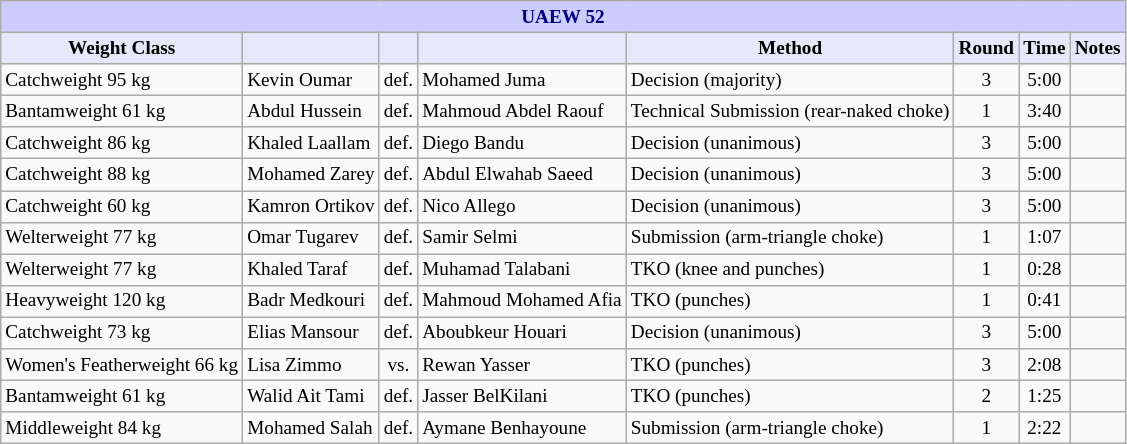<table class="wikitable" style="font-size: 80%;">
<tr>
<th colspan="8" style="background-color: #ccf; color: #000080; text-align: center;"><strong>UAEW 52</strong></th>
</tr>
<tr>
<th colspan="1" style="background-color: #E6E8FA; color: #000000; text-align: center;">Weight Class</th>
<th colspan="1" style="background-color: #E6E8FA; color: #000000; text-align: center;"></th>
<th colspan="1" style="background-color: #E6E8FA; color: #000000; text-align: center;"></th>
<th colspan="1" style="background-color: #E6E8FA; color: #000000; text-align: center;"></th>
<th colspan="1" style="background-color: #E6E8FA; color: #000000; text-align: center;">Method</th>
<th colspan="1" style="background-color: #E6E8FA; color: #000000; text-align: center;">Round</th>
<th colspan="1" style="background-color: #E6E8FA; color: #000000; text-align: center;">Time</th>
<th colspan="1" style="background-color: #E6E8FA; color: #000000; text-align: center;">Notes</th>
</tr>
<tr>
<td>Catchweight 95 kg</td>
<td> Kevin Oumar</td>
<td align=center>def.</td>
<td> Mohamed Juma</td>
<td>Decision (majority)</td>
<td align=center>3</td>
<td align=center>5:00</td>
<td></td>
</tr>
<tr>
<td>Bantamweight 61 kg</td>
<td> Abdul Hussein</td>
<td align=center>def.</td>
<td> Mahmoud Abdel Raouf</td>
<td>Technical Submission (rear-naked choke)</td>
<td align=center>1</td>
<td align=center>3:40</td>
<td></td>
</tr>
<tr>
<td>Catchweight 86 kg</td>
<td> Khaled Laallam</td>
<td align=center>def.</td>
<td> Diego Bandu</td>
<td>Decision (unanimous)</td>
<td align=center>3</td>
<td align=center>5:00</td>
<td></td>
</tr>
<tr>
<td>Catchweight 88 kg</td>
<td> Mohamed Zarey</td>
<td align=center>def.</td>
<td> Abdul Elwahab Saeed</td>
<td>Decision (unanimous)</td>
<td align=center>3</td>
<td align=center>5:00</td>
<td></td>
</tr>
<tr>
<td>Catchweight 60 kg</td>
<td> Kamron Ortikov</td>
<td align=center>def.</td>
<td> Nico Allego</td>
<td>Decision (unanimous)</td>
<td align=center>3</td>
<td align=center>5:00</td>
<td></td>
</tr>
<tr>
<td>Welterweight 77 kg</td>
<td> Omar Tugarev</td>
<td align=center>def.</td>
<td> Samir Selmi</td>
<td>Submission (arm-triangle choke)</td>
<td align=center>1</td>
<td align=center>1:07</td>
<td></td>
</tr>
<tr>
<td>Welterweight 77 kg</td>
<td> Khaled Taraf</td>
<td align=center>def.</td>
<td> Muhamad Talabani</td>
<td>TKO (knee and punches)</td>
<td align=center>1</td>
<td align=center>0:28</td>
<td></td>
</tr>
<tr>
<td>Heavyweight 120 kg</td>
<td> Badr Medkouri</td>
<td align=center>def.</td>
<td> Mahmoud Mohamed Afia</td>
<td>TKO (punches)</td>
<td align=center>1</td>
<td align=center>0:41</td>
<td></td>
</tr>
<tr>
<td>Catchweight 73 kg</td>
<td> Elias Mansour</td>
<td align=center>def.</td>
<td> Aboubkeur Houari</td>
<td>Decision (unanimous)</td>
<td align=center>3</td>
<td align=center>5:00</td>
<td></td>
</tr>
<tr>
<td>Women's Featherweight 66 kg</td>
<td> Lisa Zimmo</td>
<td align=center>vs.</td>
<td> Rewan Yasser</td>
<td>TKO (punches)</td>
<td align=center>3</td>
<td align=center>2:08</td>
<td></td>
</tr>
<tr>
<td>Bantamweight 61 kg</td>
<td> Walid Ait Tami</td>
<td align=center>def.</td>
<td> Jasser BelKilani</td>
<td>TKO (punches)</td>
<td align=center>2</td>
<td align=center>1:25</td>
<td></td>
</tr>
<tr>
<td>Middleweight 84 kg</td>
<td> Mohamed Salah</td>
<td align=center>def.</td>
<td> Aymane Benhayoune</td>
<td>Submission (arm-triangle choke)</td>
<td align=center>1</td>
<td align=center>2:22</td>
<td></td>
</tr>
</table>
